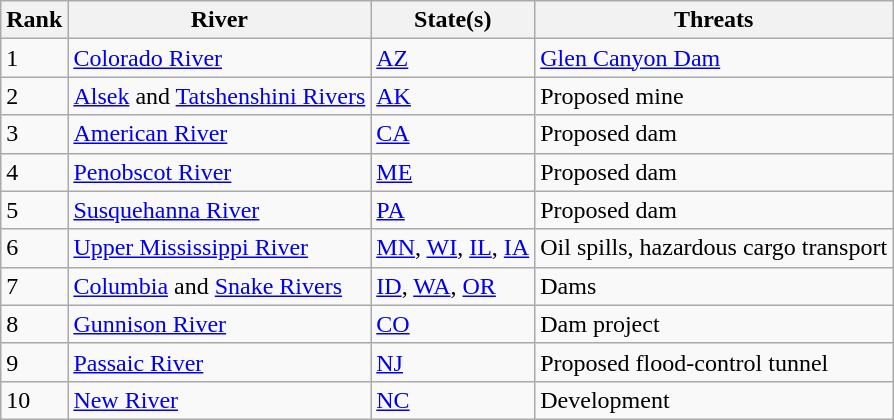<table class="wikitable sortable">
<tr>
<th>Rank</th>
<th>River</th>
<th>State(s)</th>
<th>Threats</th>
</tr>
<tr>
<td>1</td>
<td><a href='#'>Colorado River</a></td>
<td><a href='#'>AZ</a></td>
<td><a href='#'>Glen Canyon Dam</a></td>
</tr>
<tr>
<td>2</td>
<td><a href='#'>Alsek</a> and <a href='#'>Tatshenshini Rivers</a></td>
<td><a href='#'>AK</a></td>
<td>Proposed mine</td>
</tr>
<tr>
<td>3</td>
<td><a href='#'>American River</a></td>
<td><a href='#'>CA</a></td>
<td>Proposed dam</td>
</tr>
<tr>
<td>4</td>
<td><a href='#'>Penobscot River</a></td>
<td><a href='#'>ME</a></td>
<td>Proposed dam</td>
</tr>
<tr>
<td>5</td>
<td><a href='#'>Susquehanna River</a></td>
<td><a href='#'>PA</a></td>
<td>Proposed dam</td>
</tr>
<tr>
<td>6</td>
<td><a href='#'>Upper Mississippi River</a></td>
<td><a href='#'>MN</a>, <a href='#'>WI</a>, <a href='#'>IL</a>, <a href='#'>IA</a></td>
<td>Oil spills, hazardous cargo transport</td>
</tr>
<tr>
<td>7</td>
<td><a href='#'>Columbia</a> and <a href='#'>Snake Rivers</a></td>
<td><a href='#'>ID</a>, <a href='#'>WA</a>, <a href='#'>OR</a></td>
<td>Dams</td>
</tr>
<tr>
<td>8</td>
<td><a href='#'>Gunnison River</a></td>
<td><a href='#'>CO</a></td>
<td>Dam project</td>
</tr>
<tr>
<td>9</td>
<td><a href='#'>Passaic River</a></td>
<td><a href='#'>NJ</a></td>
<td>Proposed flood-control tunnel</td>
</tr>
<tr>
<td>10</td>
<td><a href='#'>New River</a></td>
<td><a href='#'>NC</a></td>
<td>Development</td>
</tr>
</table>
